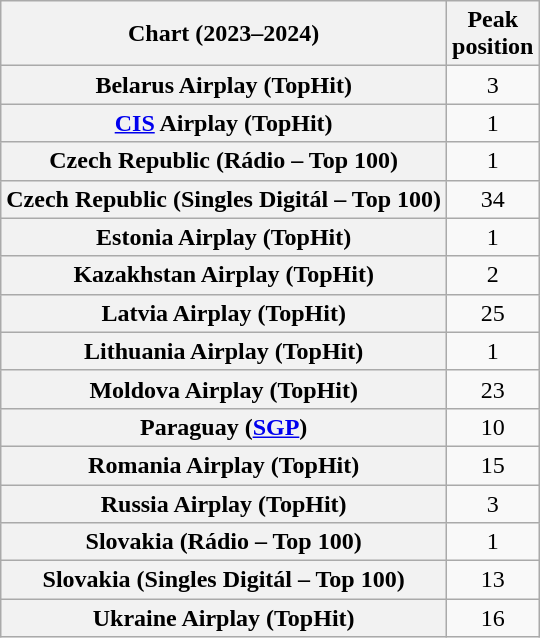<table class="wikitable plainrowheaders sortable" style="text-align:center">
<tr>
<th scope="col">Chart (2023–2024)</th>
<th scope="col">Peak<br>position</th>
</tr>
<tr>
<th scope="row">Belarus Airplay (TopHit)</th>
<td>3</td>
</tr>
<tr>
<th scope="row"><a href='#'>CIS</a> Airplay (TopHit)</th>
<td>1</td>
</tr>
<tr>
<th scope="row">Czech Republic (Rádio – Top 100)</th>
<td>1</td>
</tr>
<tr>
<th scope="row">Czech Republic (Singles Digitál – Top 100)</th>
<td>34</td>
</tr>
<tr>
<th scope="row">Estonia Airplay (TopHit)</th>
<td>1</td>
</tr>
<tr>
<th scope="row">Kazakhstan Airplay (TopHit)</th>
<td>2</td>
</tr>
<tr>
<th scope="row">Latvia Airplay (TopHit)</th>
<td>25</td>
</tr>
<tr>
<th scope="row">Lithuania Airplay (TopHit)</th>
<td>1</td>
</tr>
<tr>
<th scope="row">Moldova Airplay (TopHit)</th>
<td>23</td>
</tr>
<tr>
<th scope="row">Paraguay (<a href='#'>SGP</a>)</th>
<td>10</td>
</tr>
<tr>
<th scope="row">Romania Airplay (TopHit)</th>
<td>15</td>
</tr>
<tr>
<th scope="row">Russia Airplay (TopHit)</th>
<td>3</td>
</tr>
<tr>
<th scope="row">Slovakia (Rádio – Top 100)</th>
<td>1</td>
</tr>
<tr>
<th scope="row">Slovakia (Singles Digitál – Top 100)</th>
<td>13</td>
</tr>
<tr>
<th scope="row">Ukraine Airplay (TopHit)</th>
<td>16</td>
</tr>
</table>
